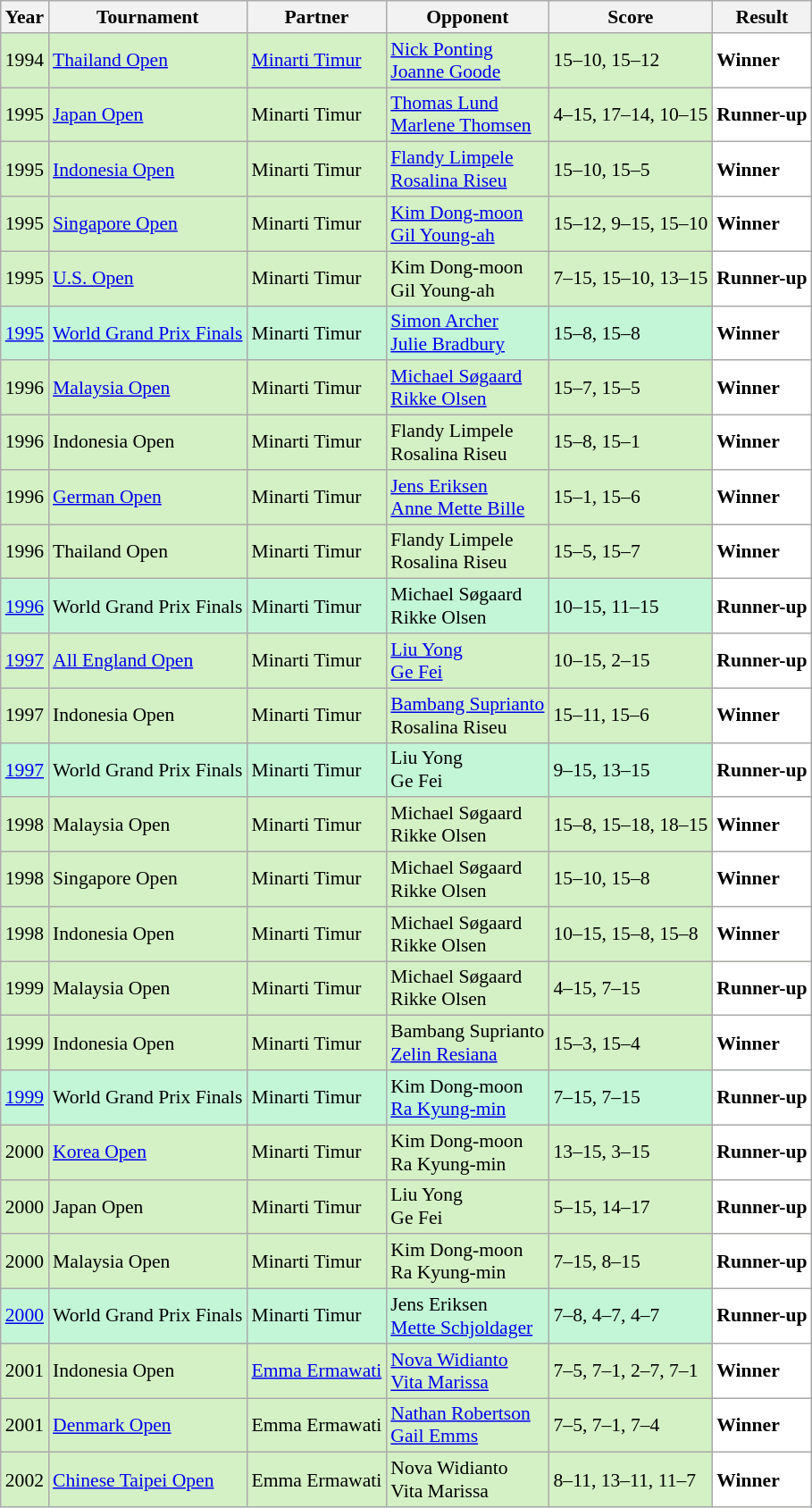<table class="sortable wikitable" style="font-size: 90%;">
<tr>
<th>Year</th>
<th>Tournament</th>
<th>Partner</th>
<th>Opponent</th>
<th>Score</th>
<th>Result</th>
</tr>
<tr style="background:#D4F1C5">
<td align="center">1994</td>
<td align="left"><a href='#'>Thailand Open</a></td>
<td align="left"> <a href='#'>Minarti Timur</a></td>
<td align="left"> <a href='#'>Nick Ponting</a> <br>  <a href='#'>Joanne Goode</a></td>
<td align="left">15–10, 15–12</td>
<td style="text-align:left; background:white"> <strong>Winner</strong></td>
</tr>
<tr style="background:#D4F1C5">
<td align="center">1995</td>
<td align="left"><a href='#'>Japan Open</a></td>
<td align="left"> Minarti Timur</td>
<td align="left"> <a href='#'>Thomas Lund</a> <br>  <a href='#'>Marlene Thomsen</a></td>
<td align="left">4–15, 17–14, 10–15</td>
<td style="text-align:left; background:white"> <strong>Runner-up</strong></td>
</tr>
<tr style="background:#D4F1C5">
<td align="center">1995</td>
<td align="left"><a href='#'>Indonesia Open</a></td>
<td align="left"> Minarti Timur</td>
<td align="left"> <a href='#'>Flandy Limpele</a> <br>  <a href='#'>Rosalina Riseu</a></td>
<td align="left">15–10, 15–5</td>
<td style="text-align:left; background:white"> <strong>Winner</strong></td>
</tr>
<tr style="background:#D4F1C5">
<td align="center">1995</td>
<td align="left"><a href='#'>Singapore Open</a></td>
<td align="left"> Minarti Timur</td>
<td align="left"> <a href='#'>Kim Dong-moon</a> <br>  <a href='#'>Gil Young-ah</a></td>
<td align="left">15–12, 9–15, 15–10</td>
<td style="text-align:left; background:white"> <strong>Winner</strong></td>
</tr>
<tr style="background:#D4F1C5">
<td align="center">1995</td>
<td align="left"><a href='#'>U.S. Open</a></td>
<td align="left"> Minarti Timur</td>
<td align="left"> Kim Dong-moon <br>  Gil Young-ah</td>
<td align="left">7–15, 15–10, 13–15</td>
<td style="text-align:left; background:white"> <strong>Runner-up</strong></td>
</tr>
<tr style="background:#C3F6D7">
<td align="center"><a href='#'>1995</a></td>
<td align="left"><a href='#'>World Grand Prix Finals</a></td>
<td align="left"> Minarti Timur</td>
<td align="left"> <a href='#'>Simon Archer</a> <br>  <a href='#'>Julie Bradbury</a></td>
<td align="left">15–8, 15–8</td>
<td style="text-align:left; background:white"> <strong>Winner</strong></td>
</tr>
<tr style="background:#D4F1C5">
<td align="center">1996</td>
<td align="left"><a href='#'>Malaysia Open</a></td>
<td align="left"> Minarti Timur</td>
<td align="left"> <a href='#'>Michael Søgaard</a> <br>  <a href='#'>Rikke Olsen</a></td>
<td align="left">15–7, 15–5</td>
<td style="text-align:left; background:white"> <strong>Winner</strong></td>
</tr>
<tr style="background:#D4F1C5">
<td align="center">1996</td>
<td align="left">Indonesia Open</td>
<td align="left"> Minarti Timur</td>
<td align="left"> Flandy Limpele <br>  Rosalina Riseu</td>
<td align="left">15–8, 15–1</td>
<td style="text-align:left; background:white"> <strong>Winner</strong></td>
</tr>
<tr style="background:#D4F1C5">
<td align="center">1996</td>
<td align="left"><a href='#'>German Open</a></td>
<td align="left"> Minarti Timur</td>
<td align="left"> <a href='#'>Jens Eriksen</a> <br>  <a href='#'>Anne Mette Bille</a></td>
<td align="left">15–1, 15–6</td>
<td style="text-align:left; background:white"> <strong>Winner</strong></td>
</tr>
<tr style="background:#D4F1C5">
<td align="center">1996</td>
<td align="left">Thailand Open</td>
<td align="left"> Minarti Timur</td>
<td align="left"> Flandy Limpele <br>  Rosalina Riseu</td>
<td align="left">15–5, 15–7</td>
<td style="text-align:left; background:white"> <strong>Winner</strong></td>
</tr>
<tr style="background:#C3F6D7">
<td align="center"><a href='#'>1996</a></td>
<td align="left">World Grand Prix Finals</td>
<td align="left"> Minarti Timur</td>
<td align="left"> Michael Søgaard <br>  Rikke Olsen</td>
<td align="left">10–15, 11–15</td>
<td style="text-align:left; background:white"> <strong>Runner-up</strong></td>
</tr>
<tr style="background:#D4F1C5">
<td align="center"><a href='#'>1997</a></td>
<td align="left"><a href='#'>All England Open</a></td>
<td align="left"> Minarti Timur</td>
<td align="left"> <a href='#'>Liu Yong</a> <br>  <a href='#'>Ge Fei</a></td>
<td align="left">10–15, 2–15</td>
<td style="text-align:left; background:white"> <strong>Runner-up</strong></td>
</tr>
<tr style="background:#D4F1C5">
<td align="center">1997</td>
<td align="left">Indonesia Open</td>
<td align="left"> Minarti Timur</td>
<td align="left"> <a href='#'>Bambang Suprianto</a> <br>  Rosalina Riseu</td>
<td align="left">15–11, 15–6</td>
<td style="text-align:left; background:white"> <strong>Winner</strong></td>
</tr>
<tr style="background:#C3F6D7">
<td align="center"><a href='#'>1997</a></td>
<td align="left">World Grand Prix Finals</td>
<td align="left"> Minarti Timur</td>
<td align="left"> Liu Yong <br>  Ge Fei</td>
<td align="left">9–15, 13–15</td>
<td style="text-align:left; background:white"> <strong>Runner-up</strong></td>
</tr>
<tr style="background:#D4F1C5">
<td align="center">1998</td>
<td align="left">Malaysia Open</td>
<td align="left"> Minarti Timur</td>
<td align="left"> Michael Søgaard <br>  Rikke Olsen</td>
<td align="left">15–8, 15–18, 18–15</td>
<td style="text-align:left; background:white"> <strong>Winner</strong></td>
</tr>
<tr style="background:#D4F1C5">
<td align="center">1998</td>
<td align="left">Singapore Open</td>
<td align="left"> Minarti Timur</td>
<td align="left"> Michael Søgaard <br>  Rikke Olsen</td>
<td align="left">15–10, 15–8</td>
<td style="text-align:left; background:white"> <strong>Winner</strong></td>
</tr>
<tr style="background:#D4F1C5">
<td align="center">1998</td>
<td align="left">Indonesia Open</td>
<td align="left"> Minarti Timur</td>
<td align="left"> Michael Søgaard <br>  Rikke Olsen</td>
<td align="left">10–15, 15–8, 15–8</td>
<td style="text-align:left; background:white"> <strong>Winner</strong></td>
</tr>
<tr style="background:#D4F1C5">
<td align="center">1999</td>
<td align="left">Malaysia Open</td>
<td align="left"> Minarti Timur</td>
<td align="left"> Michael Søgaard <br>  Rikke Olsen</td>
<td align="left">4–15, 7–15</td>
<td style="text-align:left; background:white"> <strong>Runner-up</strong></td>
</tr>
<tr style="background:#D4F1C5">
<td align="center">1999</td>
<td align="left">Indonesia Open</td>
<td align="left"> Minarti Timur</td>
<td align="left"> Bambang Suprianto <br>  <a href='#'>Zelin Resiana</a></td>
<td align="left">15–3, 15–4</td>
<td style="text-align:left; background:white"> <strong>Winner</strong></td>
</tr>
<tr style="background:#C3F6D7">
<td align="center"><a href='#'>1999</a></td>
<td align="left">World Grand Prix Finals</td>
<td align="left"> Minarti Timur</td>
<td align="left"> Kim Dong-moon <br>  <a href='#'>Ra Kyung-min</a></td>
<td align="left">7–15, 7–15</td>
<td style="text-align:left; background:white"> <strong>Runner-up</strong></td>
</tr>
<tr style="background:#D4F1C5">
<td align="center">2000</td>
<td align="left"><a href='#'>Korea Open</a></td>
<td align="left"> Minarti Timur</td>
<td align="left"> Kim Dong-moon <br>  Ra Kyung-min</td>
<td align="left">13–15, 3–15</td>
<td style="text-align:left; background:white"> <strong>Runner-up</strong></td>
</tr>
<tr style="background:#D4F1C5">
<td align="center">2000</td>
<td align="left">Japan Open</td>
<td align="left"> Minarti Timur</td>
<td align="left"> Liu Yong <br>  Ge Fei</td>
<td align="left">5–15, 14–17</td>
<td style="text-align:left; background:white"> <strong>Runner-up</strong></td>
</tr>
<tr style="background:#D4F1C5">
<td align="center">2000</td>
<td align="left">Malaysia Open</td>
<td align="left"> Minarti Timur</td>
<td align="left"> Kim Dong-moon <br>  Ra Kyung-min</td>
<td align="left">7–15, 8–15</td>
<td style="text-align:left; background:white"> <strong>Runner-up</strong></td>
</tr>
<tr style="background:#C3F6D7">
<td align="center"><a href='#'>2000</a></td>
<td align="left">World Grand Prix Finals</td>
<td align="left"> Minarti Timur</td>
<td align="left"> Jens Eriksen <br>  <a href='#'>Mette Schjoldager</a></td>
<td align="left">7–8, 4–7, 4–7</td>
<td style="text-align:left; background:white"> <strong>Runner-up</strong></td>
</tr>
<tr style="background:#D4F1C5">
<td align="center">2001</td>
<td align="left">Indonesia Open</td>
<td align="left"> <a href='#'>Emma Ermawati</a></td>
<td align="left"> <a href='#'>Nova Widianto</a> <br>  <a href='#'>Vita Marissa</a></td>
<td align="left">7–5, 7–1, 2–7, 7–1</td>
<td style="text-align:left; background:white"> <strong>Winner</strong></td>
</tr>
<tr style="background:#D4F1C5">
<td align="center">2001</td>
<td align="left"><a href='#'>Denmark Open</a></td>
<td align="left"> Emma Ermawati</td>
<td align="left"> <a href='#'>Nathan Robertson</a> <br>  <a href='#'>Gail Emms</a></td>
<td align="left">7–5, 7–1, 7–4</td>
<td style="text-align:left; background:white"> <strong>Winner</strong></td>
</tr>
<tr style="background:#D4F1C5">
<td align="center">2002</td>
<td align="left"><a href='#'>Chinese Taipei Open</a></td>
<td align="left"> Emma Ermawati</td>
<td align="left"> Nova Widianto <br>  Vita Marissa</td>
<td align="left">8–11, 13–11, 11–7</td>
<td style="text-align:left; background:white"> <strong>Winner</strong></td>
</tr>
</table>
